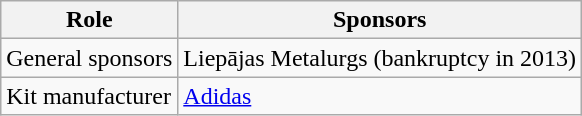<table class="wikitable">
<tr>
<th>Role</th>
<th>Sponsors</th>
</tr>
<tr>
<td>General sponsors</td>
<td> Liepājas Metalurgs (bankruptcy in 2013)</td>
</tr>
<tr>
<td>Kit manufacturer</td>
<td> <a href='#'>Adidas</a></td>
</tr>
</table>
